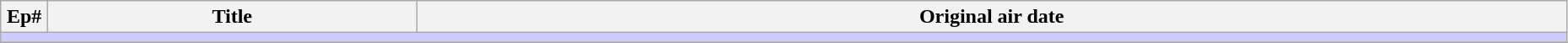<table class="wikitable" width="98%">
<tr>
<th width="3%">Ep#</th>
<th>Title</th>
<th>Original air date</th>
</tr>
<tr>
<td colspan="3" bgcolor="#CCF"></td>
</tr>
<tr>
</tr>
</table>
